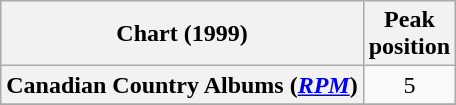<table class="wikitable sortable plainrowheaders" style="text-align:center">
<tr>
<th scope="col">Chart (1999)</th>
<th scope="col">Peak<br> position</th>
</tr>
<tr>
<th scope="row">Canadian Country Albums (<em><a href='#'>RPM</a></em>)</th>
<td>5</td>
</tr>
<tr>
</tr>
<tr>
</tr>
</table>
